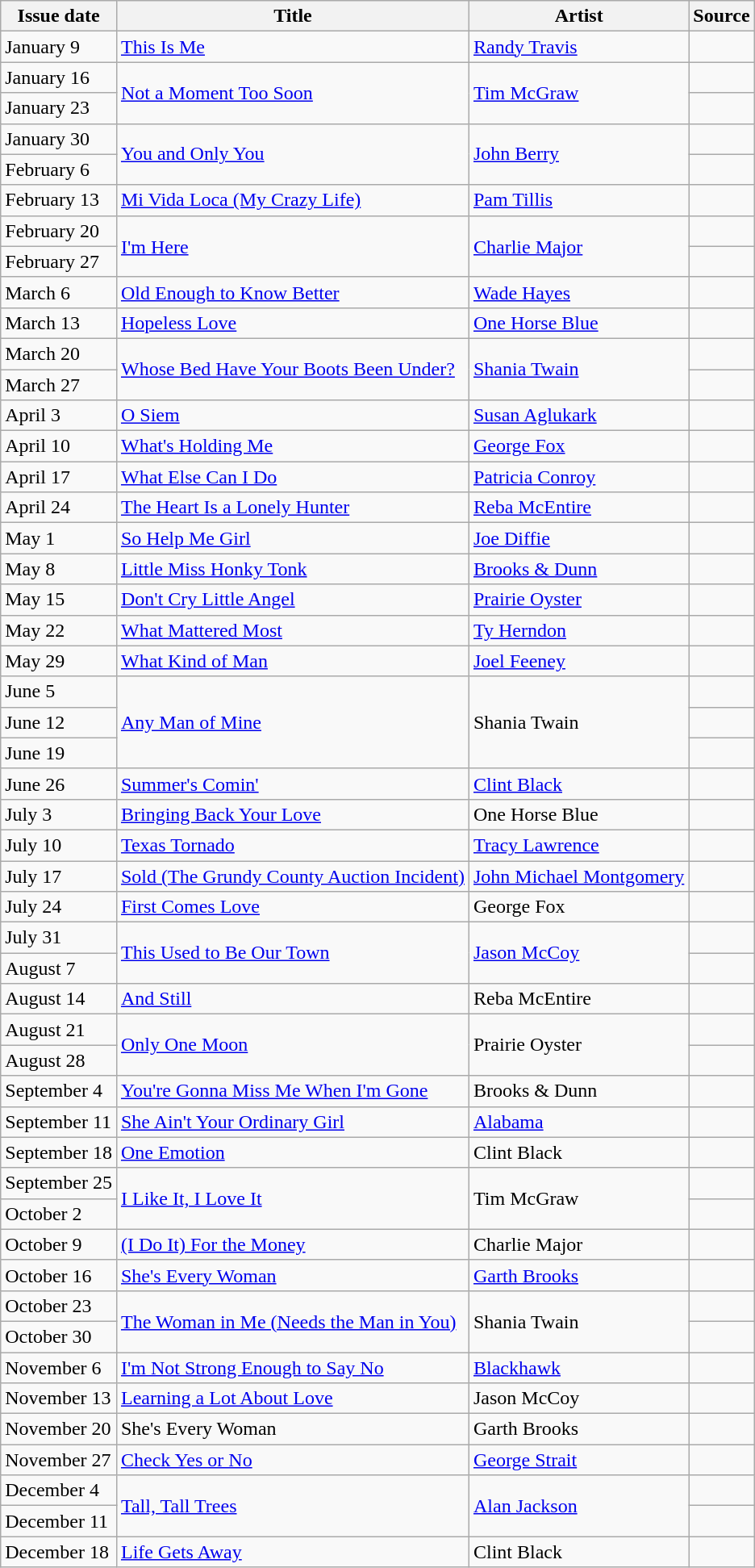<table class="wikitable">
<tr>
<th>Issue date</th>
<th>Title</th>
<th>Artist</th>
<th>Source</th>
</tr>
<tr>
<td>January 9</td>
<td><a href='#'>This Is Me</a></td>
<td><a href='#'>Randy Travis</a></td>
<td align=center></td>
</tr>
<tr>
<td>January 16</td>
<td rowspan=2><a href='#'>Not a Moment Too Soon</a></td>
<td rowspan=2><a href='#'>Tim McGraw</a></td>
<td align=center></td>
</tr>
<tr>
<td>January 23</td>
<td align=center></td>
</tr>
<tr>
<td>January 30</td>
<td rowspan=2><a href='#'>You and Only You</a></td>
<td rowspan=2><a href='#'>John Berry</a></td>
<td align=center></td>
</tr>
<tr>
<td>February 6</td>
<td align=center></td>
</tr>
<tr>
<td>February 13</td>
<td><a href='#'>Mi Vida Loca (My Crazy Life)</a></td>
<td><a href='#'>Pam Tillis</a></td>
<td align=center></td>
</tr>
<tr>
<td>February 20</td>
<td rowspan=2><a href='#'>I'm Here</a></td>
<td rowspan=2><a href='#'>Charlie Major</a></td>
<td align=center></td>
</tr>
<tr>
<td>February 27</td>
<td align=center></td>
</tr>
<tr>
<td>March 6</td>
<td><a href='#'>Old Enough to Know Better</a></td>
<td><a href='#'>Wade Hayes</a></td>
<td align=center></td>
</tr>
<tr>
<td>March 13</td>
<td><a href='#'>Hopeless Love</a></td>
<td><a href='#'>One Horse Blue</a></td>
<td align=center></td>
</tr>
<tr>
<td>March 20</td>
<td rowspan=2><a href='#'>Whose Bed Have Your Boots Been Under?</a></td>
<td rowspan=2><a href='#'>Shania Twain</a></td>
<td align=center></td>
</tr>
<tr>
<td>March 27</td>
<td align=center></td>
</tr>
<tr>
<td>April 3</td>
<td><a href='#'>O Siem</a></td>
<td><a href='#'>Susan Aglukark</a></td>
<td align=center></td>
</tr>
<tr>
<td>April 10</td>
<td><a href='#'>What's Holding Me</a></td>
<td><a href='#'>George Fox</a></td>
<td align=center></td>
</tr>
<tr>
<td>April 17</td>
<td><a href='#'>What Else Can I Do</a></td>
<td><a href='#'>Patricia Conroy</a></td>
<td align=center></td>
</tr>
<tr>
<td>April 24</td>
<td><a href='#'>The Heart Is a Lonely Hunter</a></td>
<td><a href='#'>Reba McEntire</a></td>
<td align=center></td>
</tr>
<tr>
<td>May 1</td>
<td><a href='#'>So Help Me Girl</a></td>
<td><a href='#'>Joe Diffie</a></td>
<td align=center></td>
</tr>
<tr>
<td>May 8</td>
<td><a href='#'>Little Miss Honky Tonk</a></td>
<td><a href='#'>Brooks & Dunn</a></td>
<td align=center></td>
</tr>
<tr>
<td>May 15</td>
<td><a href='#'>Don't Cry Little Angel</a></td>
<td><a href='#'>Prairie Oyster</a></td>
<td align=center></td>
</tr>
<tr>
<td>May 22</td>
<td><a href='#'>What Mattered Most</a></td>
<td><a href='#'>Ty Herndon</a></td>
<td align=center></td>
</tr>
<tr>
<td>May 29</td>
<td><a href='#'>What Kind of Man</a></td>
<td><a href='#'>Joel Feeney</a></td>
<td align=center></td>
</tr>
<tr>
<td>June 5</td>
<td rowspan=3><a href='#'>Any Man of Mine</a></td>
<td rowspan=3>Shania Twain</td>
<td align=center></td>
</tr>
<tr>
<td>June 12</td>
<td align=center></td>
</tr>
<tr>
<td>June 19</td>
<td align=center></td>
</tr>
<tr>
<td>June 26</td>
<td><a href='#'>Summer's Comin'</a></td>
<td><a href='#'>Clint Black</a></td>
<td align=center></td>
</tr>
<tr>
<td>July 3</td>
<td><a href='#'>Bringing Back Your Love</a></td>
<td>One Horse Blue</td>
<td align=center></td>
</tr>
<tr>
<td>July 10</td>
<td><a href='#'>Texas Tornado</a></td>
<td><a href='#'>Tracy Lawrence</a></td>
<td align=center></td>
</tr>
<tr>
<td>July 17</td>
<td><a href='#'>Sold (The Grundy County Auction Incident)</a></td>
<td><a href='#'>John Michael Montgomery</a></td>
<td align=center></td>
</tr>
<tr>
<td>July 24</td>
<td><a href='#'>First Comes Love</a></td>
<td>George Fox</td>
<td align=center></td>
</tr>
<tr>
<td>July 31</td>
<td rowspan=2><a href='#'>This Used to Be Our Town</a></td>
<td rowspan=2><a href='#'>Jason McCoy</a></td>
<td align=center></td>
</tr>
<tr>
<td>August 7</td>
<td align=center></td>
</tr>
<tr>
<td>August 14</td>
<td><a href='#'>And Still</a></td>
<td>Reba McEntire</td>
<td align=center></td>
</tr>
<tr>
<td>August 21</td>
<td rowspan=2><a href='#'>Only One Moon</a></td>
<td rowspan=2>Prairie Oyster</td>
<td align=center></td>
</tr>
<tr>
<td>August 28</td>
<td align=center></td>
</tr>
<tr>
<td>September 4</td>
<td><a href='#'>You're Gonna Miss Me When I'm Gone</a></td>
<td>Brooks & Dunn</td>
<td align=center></td>
</tr>
<tr>
<td>September 11</td>
<td><a href='#'>She Ain't Your Ordinary Girl</a></td>
<td><a href='#'>Alabama</a></td>
<td align=center></td>
</tr>
<tr>
<td>September 18</td>
<td><a href='#'>One Emotion</a></td>
<td>Clint Black</td>
<td align=center></td>
</tr>
<tr>
<td>September 25</td>
<td rowspan=2><a href='#'>I Like It, I Love It</a></td>
<td rowspan=2>Tim McGraw</td>
<td align=center></td>
</tr>
<tr>
<td>October 2</td>
<td align=center></td>
</tr>
<tr>
<td>October 9</td>
<td><a href='#'>(I Do It) For the Money</a></td>
<td>Charlie Major</td>
<td align=center></td>
</tr>
<tr>
<td>October 16</td>
<td><a href='#'>She's Every Woman</a></td>
<td><a href='#'>Garth Brooks</a></td>
<td align=center></td>
</tr>
<tr>
<td>October 23</td>
<td rowspan=2><a href='#'>The Woman in Me (Needs the Man in You)</a></td>
<td rowspan=2>Shania Twain</td>
<td align=center></td>
</tr>
<tr>
<td>October 30</td>
<td align=center></td>
</tr>
<tr>
<td>November 6</td>
<td><a href='#'>I'm Not Strong Enough to Say No</a></td>
<td><a href='#'>Blackhawk</a></td>
<td align=center></td>
</tr>
<tr>
<td>November 13</td>
<td><a href='#'>Learning a Lot About Love</a></td>
<td>Jason McCoy</td>
<td align=center></td>
</tr>
<tr>
<td>November 20</td>
<td>She's Every Woman</td>
<td>Garth Brooks</td>
<td align=center></td>
</tr>
<tr>
<td>November 27</td>
<td><a href='#'>Check Yes or No</a></td>
<td><a href='#'>George Strait</a></td>
<td align=center></td>
</tr>
<tr>
<td>December 4</td>
<td rowspan=2><a href='#'>Tall, Tall Trees</a></td>
<td rowspan=2><a href='#'>Alan Jackson</a></td>
<td align=center></td>
</tr>
<tr>
<td>December 11</td>
<td align=center></td>
</tr>
<tr>
<td>December 18</td>
<td><a href='#'>Life Gets Away</a></td>
<td>Clint Black</td>
<td align=center></td>
</tr>
</table>
